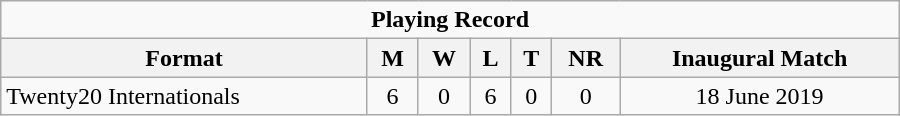<table class="wikitable" style="text-align: center; width: 600px;">
<tr>
<td colspan=7 align="center"><strong>Playing Record</strong></td>
</tr>
<tr>
<th>Format</th>
<th>M</th>
<th>W</th>
<th>L</th>
<th>T</th>
<th>NR</th>
<th>Inaugural Match</th>
</tr>
<tr>
<td align="left">Twenty20 Internationals</td>
<td>6</td>
<td>0</td>
<td>6</td>
<td>0</td>
<td>0</td>
<td>18 June 2019</td>
</tr>
</table>
